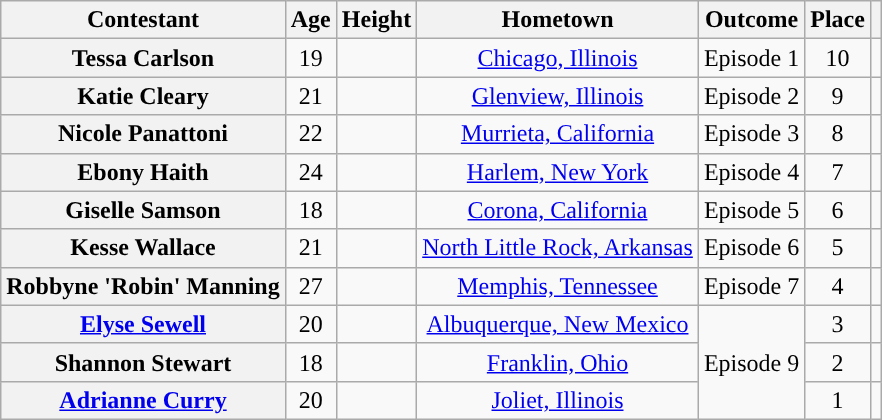<table class="wikitable sortable plainrowheaders" style="text-align:center;">
<tr>
<th>Contestant</th>
<th>Age</th>
<th>Height</th>
<th>Hometown</th>
<th>Outcome</th>
<th>Place</th>
<th></th>
</tr>
<tr>
<th scope="row">Tessa Carlson</th>
<td>19</td>
<td></td>
<td><a href='#'>Chicago, Illinois</a></td>
<td>Episode 1</td>
<td>10</td>
<td></td>
</tr>
<tr>
<th scope="row">Katie Cleary</th>
<td>21</td>
<td></td>
<td><a href='#'>Glenview, Illinois</a></td>
<td>Episode 2</td>
<td>9</td>
<td></td>
</tr>
<tr>
<th scope="row">Nicole Panattoni</th>
<td>22</td>
<td></td>
<td><a href='#'>Murrieta, California</a></td>
<td>Episode 3</td>
<td>8</td>
<td></td>
</tr>
<tr>
<th scope="row">Ebony Haith</th>
<td>24</td>
<td></td>
<td><a href='#'>Harlem, New York</a></td>
<td>Episode 4</td>
<td>7</td>
<td></td>
</tr>
<tr>
<th scope="row">Giselle Samson</th>
<td>18</td>
<td></td>
<td><a href='#'>Corona, California</a></td>
<td>Episode 5</td>
<td>6</td>
<td></td>
</tr>
<tr>
<th scope="row">Kesse Wallace</th>
<td>21</td>
<td></td>
<td><a href='#'>North Little Rock, Arkansas</a></td>
<td>Episode 6</td>
<td>5</td>
<td></td>
</tr>
<tr>
<th scope="row">Robbyne 'Robin' Manning</th>
<td>27</td>
<td></td>
<td><a href='#'>Memphis, Tennessee</a></td>
<td>Episode 7</td>
<td>4</td>
<td></td>
</tr>
<tr>
<th scope="row"><a href='#'>Elyse Sewell</a></th>
<td>20</td>
<td></td>
<td><a href='#'>Albuquerque, New Mexico</a></td>
<td rowspan="3">Episode 9</td>
<td>3</td>
<td></td>
</tr>
<tr>
<th scope="row">Shannon Stewart</th>
<td>18</td>
<td></td>
<td><a href='#'>Franklin, Ohio</a></td>
<td>2</td>
<td></td>
</tr>
<tr>
<th scope="row"><a href='#'>Adrianne Curry</a></th>
<td>20</td>
<td></td>
<td><a href='#'>Joliet, Illinois</a></td>
<td>1</td>
<td></td>
</tr>
</table>
